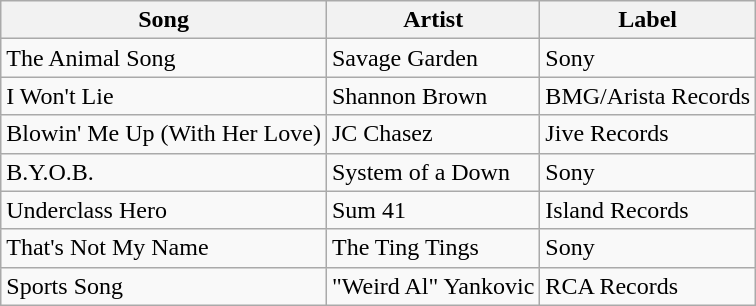<table class="wikitable">
<tr>
<th>Song</th>
<th>Artist</th>
<th>Label</th>
</tr>
<tr>
<td>The Animal Song</td>
<td>Savage Garden</td>
<td>Sony</td>
</tr>
<tr>
<td>I Won't Lie</td>
<td>Shannon Brown</td>
<td>BMG/Arista Records</td>
</tr>
<tr>
<td>Blowin' Me Up (With Her Love)</td>
<td>JC Chasez</td>
<td>Jive Records</td>
</tr>
<tr>
<td>B.Y.O.B.</td>
<td>System of a Down</td>
<td>Sony</td>
</tr>
<tr>
<td>Underclass Hero</td>
<td>Sum 41</td>
<td>Island Records</td>
</tr>
<tr>
<td>That's Not My Name</td>
<td>The Ting Tings</td>
<td>Sony</td>
</tr>
<tr>
<td>Sports Song</td>
<td>"Weird Al" Yankovic</td>
<td>RCA Records</td>
</tr>
</table>
